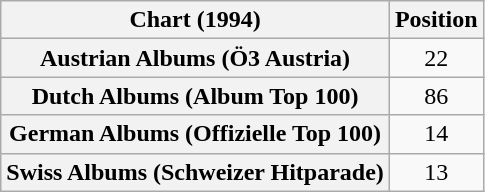<table class="wikitable sortable plainrowheaders" style="text-align:center">
<tr>
<th scope="col">Chart (1994)</th>
<th scope="col">Position</th>
</tr>
<tr>
<th scope="row">Austrian Albums (Ö3 Austria)</th>
<td>22</td>
</tr>
<tr>
<th scope="row">Dutch Albums (Album Top 100)</th>
<td>86</td>
</tr>
<tr>
<th scope="row">German Albums (Offizielle Top 100)</th>
<td>14</td>
</tr>
<tr>
<th scope="row">Swiss Albums (Schweizer Hitparade)</th>
<td>13</td>
</tr>
</table>
